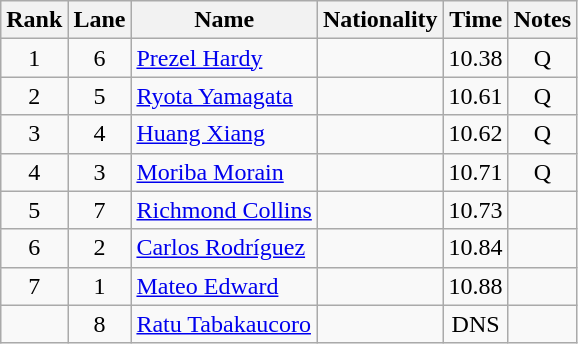<table class="wikitable sortable" style="text-align:center">
<tr>
<th>Rank</th>
<th>Lane</th>
<th>Name</th>
<th>Nationality</th>
<th>Time</th>
<th>Notes</th>
</tr>
<tr>
<td align=center>1</td>
<td align=center>6</td>
<td align=left><a href='#'>Prezel Hardy</a></td>
<td align=left></td>
<td>10.38</td>
<td>Q</td>
</tr>
<tr>
<td align=center>2</td>
<td align=center>5</td>
<td align=left><a href='#'>Ryota Yamagata</a></td>
<td align=left></td>
<td>10.61</td>
<td>Q</td>
</tr>
<tr>
<td align=center>3</td>
<td align=center>4</td>
<td align=left><a href='#'>Huang Xiang</a></td>
<td align=left></td>
<td>10.62</td>
<td>Q</td>
</tr>
<tr>
<td align=center>4</td>
<td align=center>3</td>
<td align=left><a href='#'>Moriba Morain</a></td>
<td align=left></td>
<td>10.71</td>
<td>Q</td>
</tr>
<tr>
<td align=center>5</td>
<td align=center>7</td>
<td align=left><a href='#'>Richmond Collins</a></td>
<td align=left></td>
<td>10.73</td>
<td></td>
</tr>
<tr>
<td align=center>6</td>
<td align=center>2</td>
<td align=left><a href='#'>Carlos Rodríguez</a></td>
<td align=left></td>
<td>10.84</td>
<td></td>
</tr>
<tr>
<td align=center>7</td>
<td align=center>1</td>
<td align=left><a href='#'>Mateo Edward</a></td>
<td align=left></td>
<td>10.88</td>
<td></td>
</tr>
<tr>
<td align=center></td>
<td align=center>8</td>
<td align=left><a href='#'>Ratu Tabakaucoro</a></td>
<td align=left></td>
<td>DNS</td>
<td></td>
</tr>
</table>
